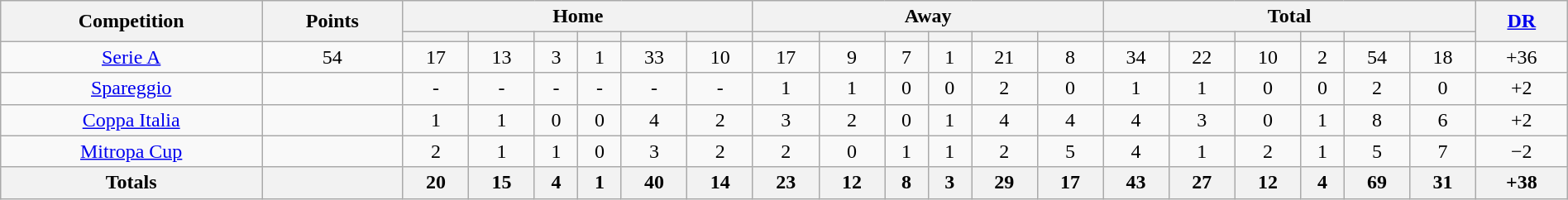<table class="wikitable" style="width:100%;margin:auto;clear:both;text-align:center;">
<tr>
<th rowspan="2">Competition</th>
<th rowspan="2">Points</th>
<th colspan="6">Home</th>
<th colspan="6">Away</th>
<th colspan="6">Total</th>
<th rowspan="2"><a href='#'>DR</a></th>
</tr>
<tr>
<th></th>
<th></th>
<th></th>
<th></th>
<th></th>
<th></th>
<th></th>
<th></th>
<th></th>
<th></th>
<th></th>
<th></th>
<th></th>
<th></th>
<th></th>
<th></th>
<th></th>
<th></th>
</tr>
<tr>
<td><a href='#'>Serie A</a></td>
<td>54</td>
<td>17</td>
<td>13</td>
<td>3</td>
<td>1</td>
<td>33</td>
<td>10</td>
<td>17</td>
<td>9</td>
<td>7</td>
<td>1</td>
<td>21</td>
<td>8</td>
<td>34</td>
<td>22</td>
<td>10</td>
<td>2</td>
<td>54</td>
<td>18</td>
<td>+36</td>
</tr>
<tr>
<td><a href='#'>Spareggio</a></td>
<td></td>
<td>-</td>
<td>-</td>
<td>-</td>
<td>-</td>
<td>-</td>
<td>-</td>
<td>1</td>
<td>1</td>
<td>0</td>
<td>0</td>
<td>2</td>
<td>0</td>
<td>1</td>
<td>1</td>
<td>0</td>
<td>0</td>
<td>2</td>
<td>0</td>
<td>+2</td>
</tr>
<tr>
<td><a href='#'>Coppa Italia</a></td>
<td></td>
<td>1</td>
<td>1</td>
<td>0</td>
<td>0</td>
<td>4</td>
<td>2</td>
<td>3</td>
<td>2</td>
<td>0</td>
<td>1</td>
<td>4</td>
<td>4</td>
<td>4</td>
<td>3</td>
<td>0</td>
<td>1</td>
<td>8</td>
<td>6</td>
<td>+2</td>
</tr>
<tr>
<td><a href='#'>Mitropa Cup</a></td>
<td></td>
<td>2</td>
<td>1</td>
<td>1</td>
<td>0</td>
<td>3</td>
<td>2</td>
<td>2</td>
<td>0</td>
<td>1</td>
<td>1</td>
<td>2</td>
<td>5</td>
<td>4</td>
<td>1</td>
<td>2</td>
<td>1</td>
<td>5</td>
<td>7</td>
<td>−2</td>
</tr>
<tr>
<th>Totals</th>
<th></th>
<th>20</th>
<th>15</th>
<th>4</th>
<th>1</th>
<th>40</th>
<th>14</th>
<th>23</th>
<th>12</th>
<th>8</th>
<th>3</th>
<th>29</th>
<th>17</th>
<th>43</th>
<th>27</th>
<th>12</th>
<th>4</th>
<th>69</th>
<th>31</th>
<th>+38</th>
</tr>
</table>
